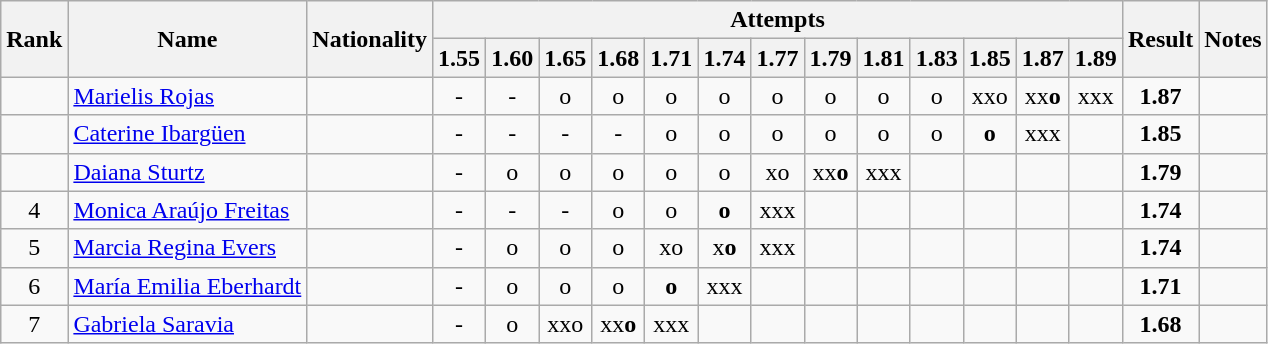<table class="wikitable sortable" style="text-align:center">
<tr>
<th rowspan=2>Rank</th>
<th rowspan=2>Name</th>
<th rowspan=2>Nationality</th>
<th colspan=13>Attempts</th>
<th rowspan=2>Result</th>
<th rowspan=2>Notes</th>
</tr>
<tr>
<th>1.55</th>
<th>1.60</th>
<th>1.65</th>
<th>1.68</th>
<th>1.71</th>
<th>1.74</th>
<th>1.77</th>
<th>1.79</th>
<th>1.81</th>
<th>1.83</th>
<th>1.85</th>
<th>1.87</th>
<th>1.89</th>
</tr>
<tr>
<td align=center></td>
<td align=left><a href='#'>Marielis Rojas</a></td>
<td align=left></td>
<td>-</td>
<td>-</td>
<td>o</td>
<td>o</td>
<td>o</td>
<td>o</td>
<td>o</td>
<td>o</td>
<td>o</td>
<td>o</td>
<td>xxo</td>
<td>xx<strong>o</strong></td>
<td>xxx</td>
<td><strong>1.87</strong></td>
<td></td>
</tr>
<tr>
<td align=center></td>
<td align=left><a href='#'>Caterine Ibargüen</a></td>
<td align=left></td>
<td>-</td>
<td>-</td>
<td>-</td>
<td>-</td>
<td>o</td>
<td>o</td>
<td>o</td>
<td>o</td>
<td>o</td>
<td>o</td>
<td><strong>o</strong></td>
<td>xxx</td>
<td></td>
<td><strong>1.85</strong></td>
<td></td>
</tr>
<tr>
<td align=center></td>
<td align=left><a href='#'>Daiana Sturtz</a></td>
<td align=left></td>
<td>-</td>
<td>o</td>
<td>o</td>
<td>o</td>
<td>o</td>
<td>o</td>
<td>xo</td>
<td>xx<strong>o</strong></td>
<td>xxx</td>
<td></td>
<td></td>
<td></td>
<td></td>
<td><strong>1.79</strong></td>
<td></td>
</tr>
<tr>
<td align=center>4</td>
<td align=left><a href='#'>Monica Araújo Freitas</a></td>
<td align=left></td>
<td>-</td>
<td>-</td>
<td>-</td>
<td>o</td>
<td>o</td>
<td><strong>o</strong></td>
<td>xxx</td>
<td></td>
<td></td>
<td></td>
<td></td>
<td></td>
<td></td>
<td><strong>1.74</strong></td>
<td></td>
</tr>
<tr>
<td align=center>5</td>
<td align=left><a href='#'>Marcia Regina Evers</a></td>
<td align=left></td>
<td>-</td>
<td>o</td>
<td>o</td>
<td>o</td>
<td>xo</td>
<td>x<strong>o</strong></td>
<td>xxx</td>
<td></td>
<td></td>
<td></td>
<td></td>
<td></td>
<td></td>
<td><strong>1.74</strong></td>
<td></td>
</tr>
<tr>
<td align=center>6</td>
<td align=left><a href='#'>María Emilia Eberhardt</a></td>
<td align=left></td>
<td>-</td>
<td>o</td>
<td>o</td>
<td>o</td>
<td><strong>o</strong></td>
<td>xxx</td>
<td></td>
<td></td>
<td></td>
<td></td>
<td></td>
<td></td>
<td></td>
<td><strong>1.71</strong></td>
<td></td>
</tr>
<tr>
<td align=center>7</td>
<td align=left><a href='#'>Gabriela Saravia</a></td>
<td align=left></td>
<td>-</td>
<td>o</td>
<td>xxo</td>
<td>xx<strong>o</strong></td>
<td>xxx</td>
<td></td>
<td></td>
<td></td>
<td></td>
<td></td>
<td></td>
<td></td>
<td></td>
<td><strong>1.68</strong></td>
<td></td>
</tr>
</table>
